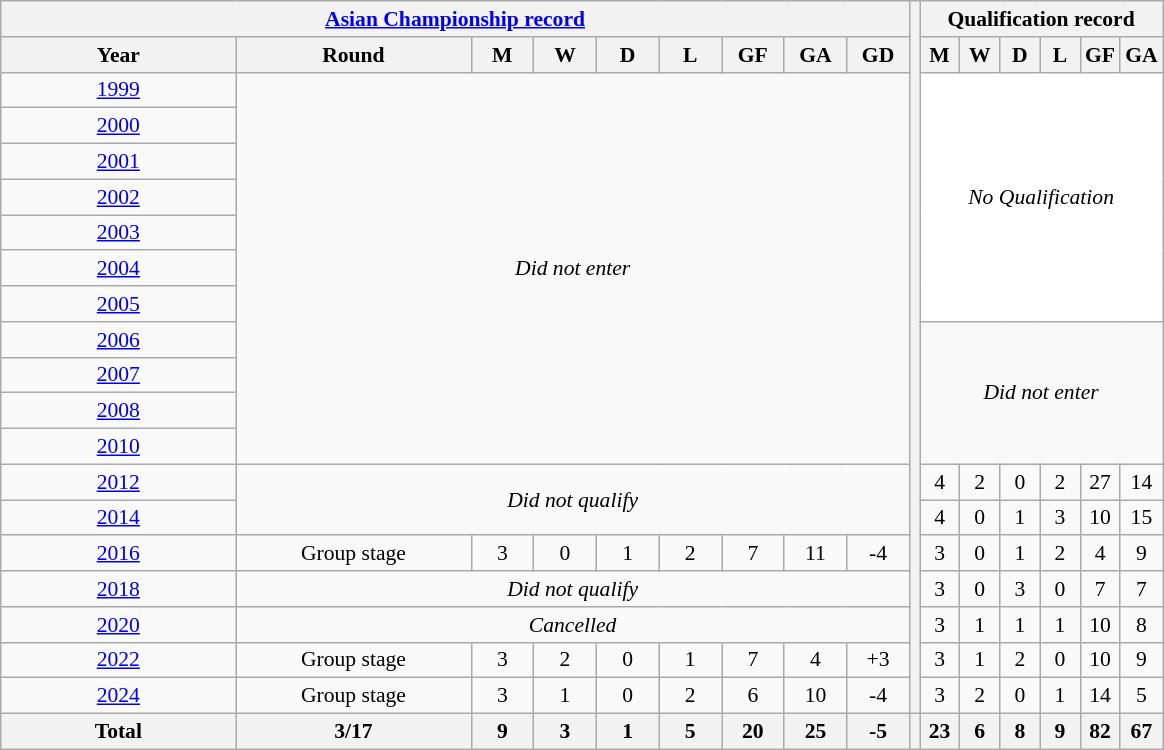<table class="wikitable" style="text-align: center;font-size:90%;">
<tr>
<th colspan=9><a href='#'>Asian Championship record</a></th>
<th style="width:1" rowspan="20"></th>
<th colspan=6>Qualification record</th>
</tr>
<tr>
<th width=150>Year</th>
<th width=150>Round</th>
<th width=35>M</th>
<th width=35>W</th>
<th width=35>D</th>
<th width=35>L</th>
<th width=35>GF</th>
<th width=35>GA</th>
<th width=35>GD</th>
<th width=20>M</th>
<th width=20>W</th>
<th width=20>D</th>
<th width=20>L</th>
<th width=20>GF</th>
<th width=20>GA</th>
</tr>
<tr>
<td> <a href='#'>1999</a></td>
<td rowspan=11 colspan=8><em>Did not enter</em></td>
<td bgcolor=white rowspan=7 colspan=6><em>No Qualification</em></td>
</tr>
<tr>
<td> <a href='#'>2000</a></td>
</tr>
<tr>
<td> <a href='#'>2001</a></td>
</tr>
<tr>
<td> <a href='#'>2002</a></td>
</tr>
<tr>
<td> <a href='#'>2003</a></td>
</tr>
<tr>
<td> <a href='#'>2004</a></td>
</tr>
<tr>
<td> <a href='#'>2005</a></td>
</tr>
<tr>
<td> <a href='#'>2006</a></td>
<td rowspan=4 colspan=8><em>Did not enter</em></td>
</tr>
<tr>
<td> <a href='#'>2007</a></td>
</tr>
<tr>
<td> <a href='#'>2008</a></td>
</tr>
<tr>
<td> <a href='#'>2010</a></td>
</tr>
<tr>
<td> <a href='#'>2012</a></td>
<td rowspan=2 colspan=8><em>Did not qualify</em></td>
<td>4</td>
<td>2</td>
<td>0</td>
<td>2</td>
<td>27</td>
<td>14</td>
</tr>
<tr>
<td> <a href='#'>2014</a></td>
<td>4</td>
<td>0</td>
<td>1</td>
<td>3</td>
<td>10</td>
<td>15</td>
</tr>
<tr>
<td> <a href='#'>2016</a></td>
<td>Group stage</td>
<td>3</td>
<td>0</td>
<td>1</td>
<td>2</td>
<td>7</td>
<td>11</td>
<td>-4</td>
<td>3</td>
<td>0</td>
<td>1</td>
<td>2</td>
<td>4</td>
<td>9</td>
</tr>
<tr>
<td> <a href='#'>2018</a></td>
<td rowspan=1 colspan=8><em>Did not qualify</em></td>
<td>3</td>
<td>0</td>
<td>3</td>
<td>0</td>
<td>7</td>
<td>7</td>
</tr>
<tr>
<td> <a href='#'>2020</a></td>
<td rowspan=1 colspan=8><em>Cancelled</em></td>
<td>3</td>
<td>1</td>
<td>1</td>
<td>1</td>
<td>10</td>
<td>8</td>
</tr>
<tr>
<td> <a href='#'>2022</a></td>
<td>Group stage</td>
<td>3</td>
<td>2</td>
<td>0</td>
<td>1</td>
<td>7</td>
<td>4</td>
<td>+3</td>
<td>3</td>
<td>1</td>
<td>2</td>
<td>0</td>
<td>10</td>
<td>9</td>
</tr>
<tr>
<td> <a href='#'>2024</a></td>
<td>Group stage</td>
<td>3</td>
<td>1</td>
<td>0</td>
<td>2</td>
<td>6</td>
<td>10</td>
<td>-4</td>
<td>3</td>
<td>2</td>
<td>0</td>
<td>1</td>
<td>14</td>
<td>5</td>
</tr>
<tr>
<th><strong>Total</strong></th>
<th>3/17</th>
<th>9</th>
<th>3</th>
<th>1</th>
<th>5</th>
<th>20</th>
<th>25</th>
<th>-5</th>
<th></th>
<th>23</th>
<th>6</th>
<th>8</th>
<th>9</th>
<th>82</th>
<th>67</th>
</tr>
</table>
